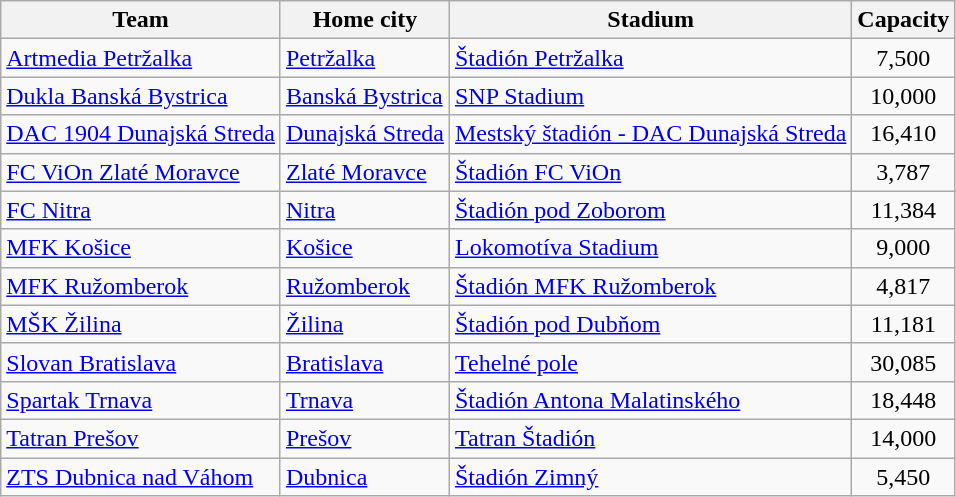<table class="wikitable sortable">
<tr>
<th>Team</th>
<th>Home city</th>
<th>Stadium</th>
<th>Capacity</th>
</tr>
<tr>
<td><a href='#'>Artmedia Petržalka</a></td>
<td><a href='#'>Petržalka</a></td>
<td><a href='#'>Štadión Petržalka</a></td>
<td align="center">7,500</td>
</tr>
<tr>
<td><a href='#'>Dukla Banská Bystrica</a></td>
<td><a href='#'>Banská Bystrica</a></td>
<td><a href='#'>SNP Stadium</a></td>
<td align="center">10,000</td>
</tr>
<tr>
<td><a href='#'>DAC 1904 Dunajská Streda</a></td>
<td><a href='#'>Dunajská Streda</a></td>
<td><a href='#'>Mestský štadión - DAC Dunajská Streda</a></td>
<td align="center">16,410</td>
</tr>
<tr>
<td><a href='#'>FC ViOn Zlaté Moravce</a></td>
<td><a href='#'>Zlaté Moravce</a></td>
<td><a href='#'>Štadión FC ViOn</a></td>
<td align="center">3,787</td>
</tr>
<tr>
<td><a href='#'>FC Nitra</a></td>
<td><a href='#'>Nitra</a></td>
<td><a href='#'>Štadión pod Zoborom</a></td>
<td align="center">11,384</td>
</tr>
<tr>
<td><a href='#'>MFK Košice</a></td>
<td><a href='#'>Košice</a></td>
<td><a href='#'>Lokomotíva Stadium</a></td>
<td align="center">9,000</td>
</tr>
<tr>
<td><a href='#'>MFK Ružomberok</a></td>
<td><a href='#'>Ružomberok</a></td>
<td><a href='#'>Štadión MFK Ružomberok</a></td>
<td align="center">4,817</td>
</tr>
<tr>
<td><a href='#'>MŠK Žilina</a></td>
<td><a href='#'>Žilina</a></td>
<td><a href='#'>Štadión pod Dubňom</a></td>
<td align="center">11,181</td>
</tr>
<tr>
<td><a href='#'>Slovan Bratislava</a></td>
<td><a href='#'>Bratislava</a></td>
<td><a href='#'>Tehelné pole</a></td>
<td align="center">30,085</td>
</tr>
<tr>
<td><a href='#'>Spartak Trnava</a></td>
<td><a href='#'>Trnava</a></td>
<td><a href='#'>Štadión Antona Malatinského</a></td>
<td align="center">18,448</td>
</tr>
<tr>
<td><a href='#'>Tatran Prešov</a></td>
<td><a href='#'>Prešov</a></td>
<td><a href='#'>Tatran Štadión</a></td>
<td align="center">14,000</td>
</tr>
<tr>
<td><a href='#'>ZTS Dubnica nad Váhom</a></td>
<td><a href='#'>Dubnica</a></td>
<td><a href='#'>Štadión Zimný</a></td>
<td align="center">5,450</td>
</tr>
</table>
